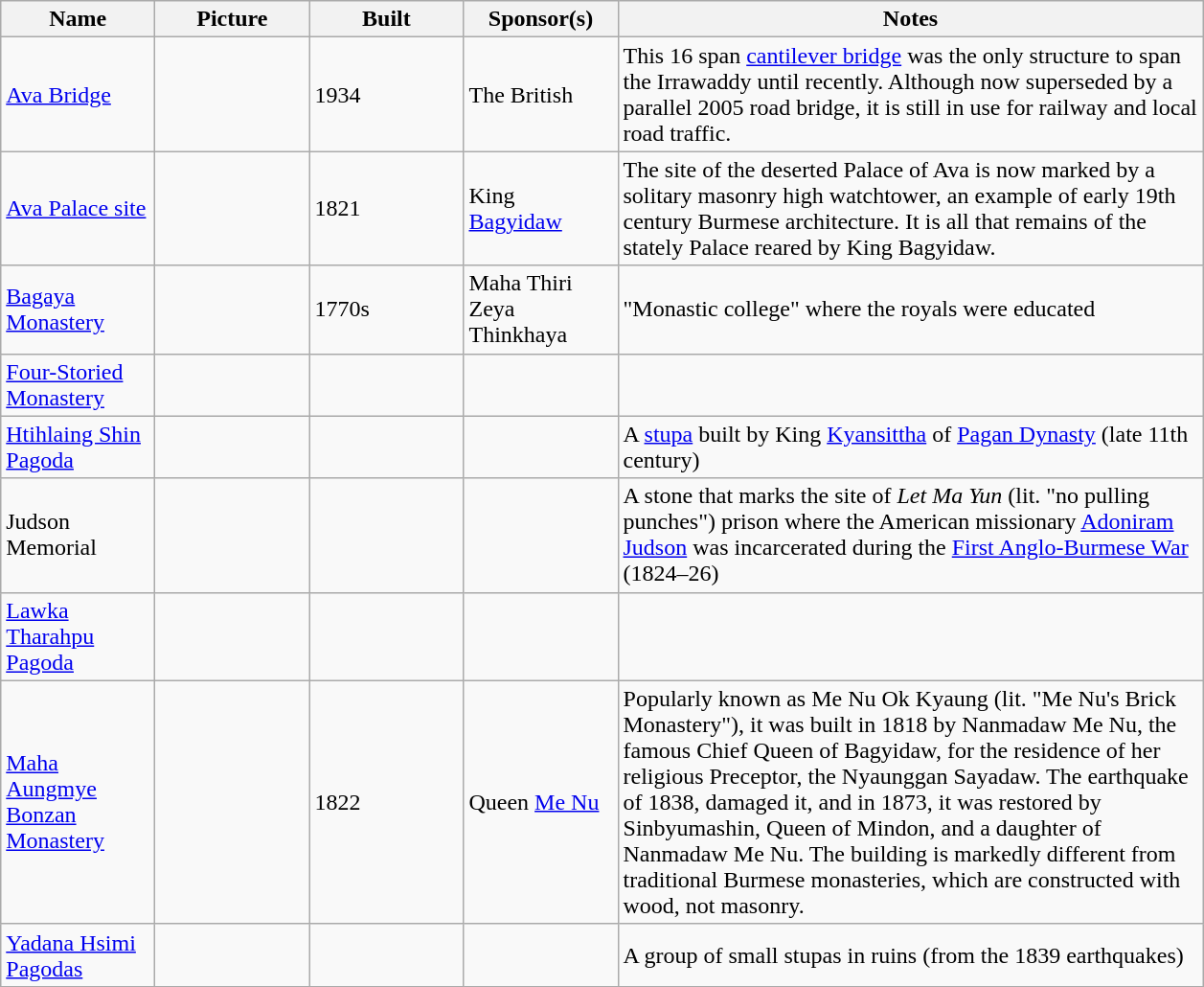<table class="wikitable sortable" border="1">
<tr>
<th width="100">Name</th>
<th width="100">Picture</th>
<th width="100">Built</th>
<th width="100">Sponsor(s)</th>
<th width="400">Notes</th>
</tr>
<tr>
<td><a href='#'>Ava Bridge</a></td>
<td></td>
<td>1934</td>
<td>The British</td>
<td>This 16 span <a href='#'>cantilever bridge</a> was the only structure to span the Irrawaddy until recently. Although now superseded by a parallel 2005 road bridge, it is still in use for railway and local road traffic.</td>
</tr>
<tr>
<td><a href='#'>Ava Palace site</a></td>
<td></td>
<td>1821</td>
<td>King <a href='#'>Bagyidaw</a></td>
<td>The site of the deserted Palace of Ava is now marked by a solitary masonry  high watchtower, an example of early 19th century Burmese architecture. It is all that remains of the stately Palace reared by King Bagyidaw.</td>
</tr>
<tr>
<td><a href='#'>Bagaya Monastery</a></td>
<td></td>
<td>1770s</td>
<td>Maha Thiri Zeya Thinkhaya</td>
<td>"Monastic college" where the royals were educated</td>
</tr>
<tr>
<td><a href='#'>Four-Storied Monastery</a></td>
<td></td>
<td></td>
<td></td>
<td></td>
</tr>
<tr>
<td><a href='#'>Htihlaing Shin Pagoda</a></td>
<td></td>
<td></td>
<td></td>
<td>A <a href='#'>stupa</a> built by King <a href='#'>Kyansittha</a> of <a href='#'>Pagan Dynasty</a> (late 11th century)</td>
</tr>
<tr>
<td>Judson Memorial</td>
<td></td>
<td></td>
<td></td>
<td>A stone that marks the site of <em>Let Ma Yun</em> (lit. "no pulling punches") prison where the American missionary <a href='#'>Adoniram Judson</a> was incarcerated during the <a href='#'>First Anglo-Burmese War</a> (1824–26)</td>
</tr>
<tr>
<td><a href='#'>Lawka Tharahpu Pagoda</a></td>
<td></td>
<td></td>
<td></td>
<td></td>
</tr>
<tr>
<td><a href='#'>Maha Aungmye Bonzan Monastery</a></td>
<td></td>
<td>1822</td>
<td>Queen <a href='#'>Me Nu</a></td>
<td>Popularly known as Me Nu Ok Kyaung (lit. "Me Nu's Brick Monastery"), it was built in 1818 by Nanmadaw Me Nu, the famous Chief Queen of Bagyidaw, for the residence of her religious Preceptor, the Nyaunggan Sayadaw. The earthquake of 1838, damaged it, and in 1873, it was restored by Sinbyumashin, Queen of Mindon, and a daughter of Nanmadaw Me Nu. The building is markedly different from traditional Burmese monasteries, which are constructed with wood, not masonry.</td>
</tr>
<tr>
<td><a href='#'>Yadana Hsimi Pagodas</a></td>
<td></td>
<td></td>
<td></td>
<td>A group of small stupas in ruins (from the 1839 earthquakes)</td>
</tr>
<tr>
</tr>
</table>
